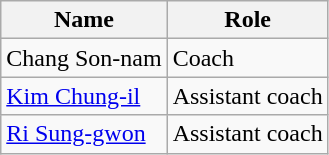<table class="wikitable">
<tr>
<th>Name</th>
<th>Role</th>
</tr>
<tr>
<td> Chang Son-nam</td>
<td>Coach</td>
</tr>
<tr>
<td> <a href='#'>Kim Chung-il</a></td>
<td>Assistant coach</td>
</tr>
<tr>
<td> <a href='#'>Ri Sung-gwon</a></td>
<td>Assistant coach</td>
</tr>
</table>
